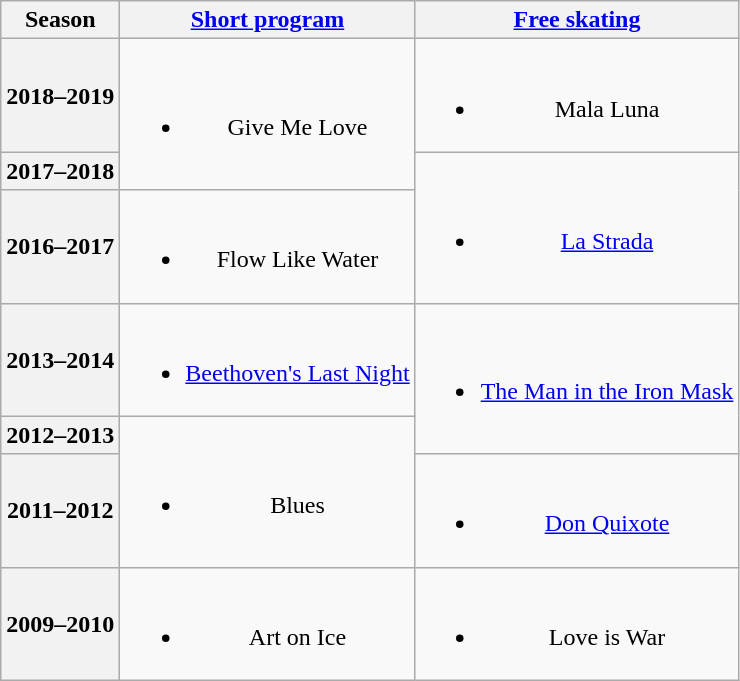<table class=wikitable style=text-align:center>
<tr>
<th>Season</th>
<th><a href='#'>Short program</a></th>
<th><a href='#'>Free skating</a></th>
</tr>
<tr>
<th>2018–2019</th>
<td rowspan=2><br><ul><li>Give Me Love <br></li></ul></td>
<td><br><ul><li>Mala Luna</li></ul></td>
</tr>
<tr>
<th>2017–2018 <br> </th>
<td rowspan=2><br><ul><li><a href='#'>La Strada</a> <br></li></ul></td>
</tr>
<tr>
<th>2016–2017 <br> </th>
<td><br><ul><li>Flow Like Water <br></li></ul></td>
</tr>
<tr>
<th>2013–2014 <br> </th>
<td><br><ul><li><a href='#'>Beethoven's Last Night</a> <br></li></ul></td>
<td rowspan=2><br><ul><li><a href='#'>The Man in the Iron Mask</a> <br></li></ul></td>
</tr>
<tr>
<th>2012–2013 <br> </th>
<td rowspan=2><br><ul><li>Blues</li></ul></td>
</tr>
<tr>
<th>2011–2012 <br> </th>
<td><br><ul><li><a href='#'>Don Quixote</a> <br></li></ul></td>
</tr>
<tr>
<th>2009–2010 <br> </th>
<td><br><ul><li>Art on Ice <br></li></ul></td>
<td><br><ul><li>Love is War <br></li></ul></td>
</tr>
</table>
